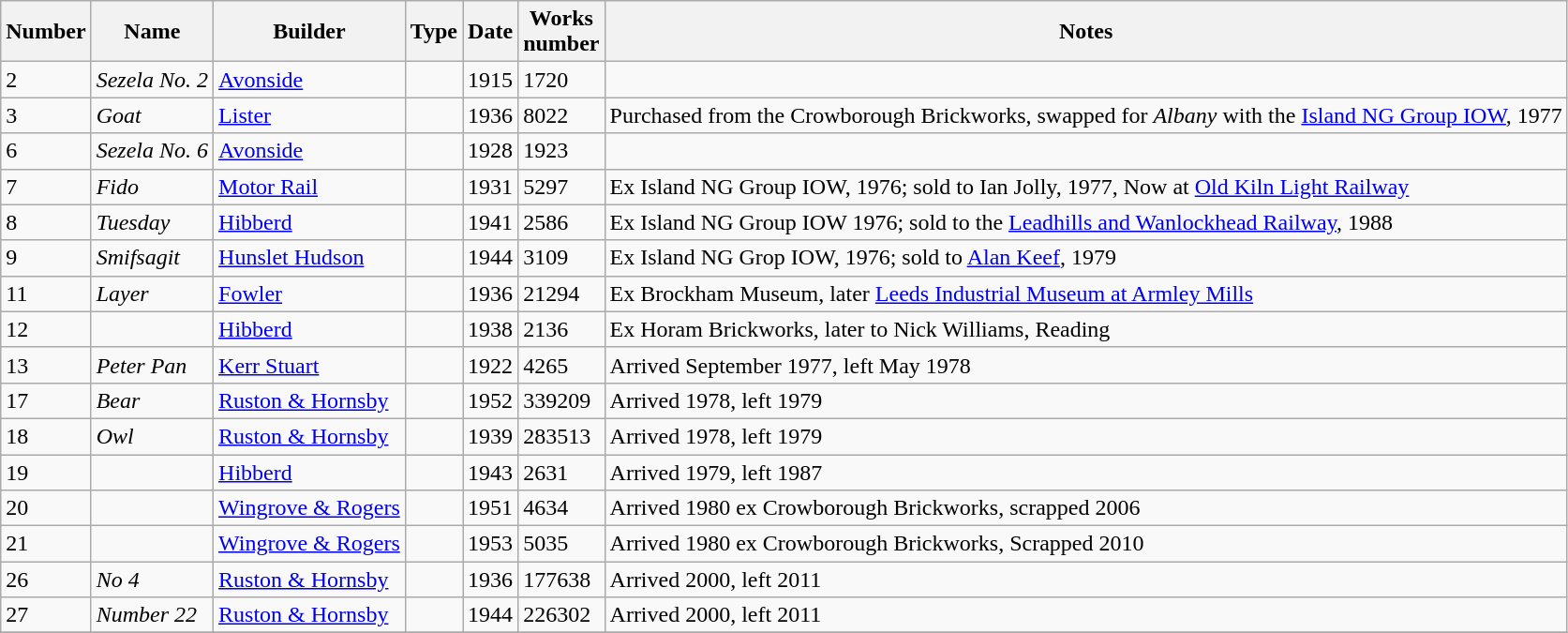<table class="wikitable sortable">
<tr>
<th>Number</th>
<th>Name</th>
<th>Builder</th>
<th>Type</th>
<th>Date</th>
<th>Works<br>number</th>
<th>Notes</th>
</tr>
<tr>
<td>2</td>
<td><em>Sezela No. 2</em></td>
<td><a href='#'>Avonside</a></td>
<td></td>
<td>1915</td>
<td>1720</td>
<td></td>
</tr>
<tr>
<td>3</td>
<td><em>Goat</em></td>
<td><a href='#'>Lister</a></td>
<td></td>
<td>1936</td>
<td>8022</td>
<td>Purchased from the Crowborough Brickworks, swapped for <em>Albany</em> with the <a href='#'>Island NG Group IOW</a>, 1977</td>
</tr>
<tr>
<td>6</td>
<td><em>Sezela No. 6</em></td>
<td><a href='#'>Avonside</a></td>
<td></td>
<td>1928</td>
<td>1923</td>
<td></td>
</tr>
<tr>
<td>7</td>
<td><em>Fido</em></td>
<td><a href='#'>Motor Rail</a></td>
<td></td>
<td>1931</td>
<td>5297</td>
<td>Ex Island NG Group IOW, 1976; sold to Ian Jolly, 1977, Now at <a href='#'>Old Kiln Light Railway</a></td>
</tr>
<tr>
<td>8</td>
<td><em>Tuesday</em></td>
<td><a href='#'>Hibberd</a></td>
<td></td>
<td>1941</td>
<td>2586</td>
<td>Ex Island NG Group IOW 1976; sold to the <a href='#'>Leadhills and Wanlockhead Railway</a>, 1988</td>
</tr>
<tr>
<td>9</td>
<td><em>Smifsagit</em></td>
<td><a href='#'>Hunslet Hudson</a></td>
<td></td>
<td>1944</td>
<td>3109</td>
<td>Ex Island NG Grop IOW, 1976; sold to <a href='#'>Alan Keef</a>, 1979</td>
</tr>
<tr>
<td>11</td>
<td><em>Layer</em></td>
<td><a href='#'>Fowler</a></td>
<td></td>
<td>1936</td>
<td>21294</td>
<td>Ex Brockham Museum, later <a href='#'>Leeds Industrial Museum at Armley Mills</a></td>
</tr>
<tr>
<td>12</td>
<td></td>
<td><a href='#'>Hibberd</a></td>
<td></td>
<td>1938</td>
<td>2136</td>
<td>Ex Horam Brickworks, later to Nick Williams, Reading</td>
</tr>
<tr>
<td>13</td>
<td><em>Peter Pan</em></td>
<td><a href='#'>Kerr Stuart</a></td>
<td></td>
<td>1922</td>
<td>4265</td>
<td>Arrived September 1977, left May 1978</td>
</tr>
<tr>
<td>17</td>
<td><em>Bear</em></td>
<td><a href='#'>Ruston & Hornsby</a></td>
<td></td>
<td>1952</td>
<td>339209</td>
<td>Arrived 1978, left 1979</td>
</tr>
<tr>
<td>18</td>
<td><em>Owl</em></td>
<td><a href='#'>Ruston & Hornsby</a></td>
<td></td>
<td>1939</td>
<td>283513</td>
<td>Arrived 1978, left 1979</td>
</tr>
<tr>
<td>19</td>
<td></td>
<td><a href='#'>Hibberd</a></td>
<td></td>
<td>1943</td>
<td>2631</td>
<td>Arrived 1979, left 1987</td>
</tr>
<tr>
<td>20</td>
<td></td>
<td><a href='#'>Wingrove & Rogers</a></td>
<td></td>
<td>1951</td>
<td>4634</td>
<td>Arrived 1980 ex Crowborough Brickworks, scrapped 2006</td>
</tr>
<tr>
<td>21</td>
<td></td>
<td><a href='#'>Wingrove & Rogers</a></td>
<td></td>
<td>1953</td>
<td>5035</td>
<td>Arrived 1980 ex Crowborough Brickworks, Scrapped 2010</td>
</tr>
<tr>
<td>26</td>
<td><em>No 4</em></td>
<td><a href='#'>Ruston & Hornsby</a></td>
<td></td>
<td>1936</td>
<td>177638</td>
<td>Arrived 2000, left 2011</td>
</tr>
<tr>
<td>27</td>
<td><em>Number 22</em></td>
<td><a href='#'>Ruston & Hornsby</a></td>
<td></td>
<td>1944</td>
<td>226302</td>
<td>Arrived 2000, left 2011</td>
</tr>
<tr>
</tr>
</table>
